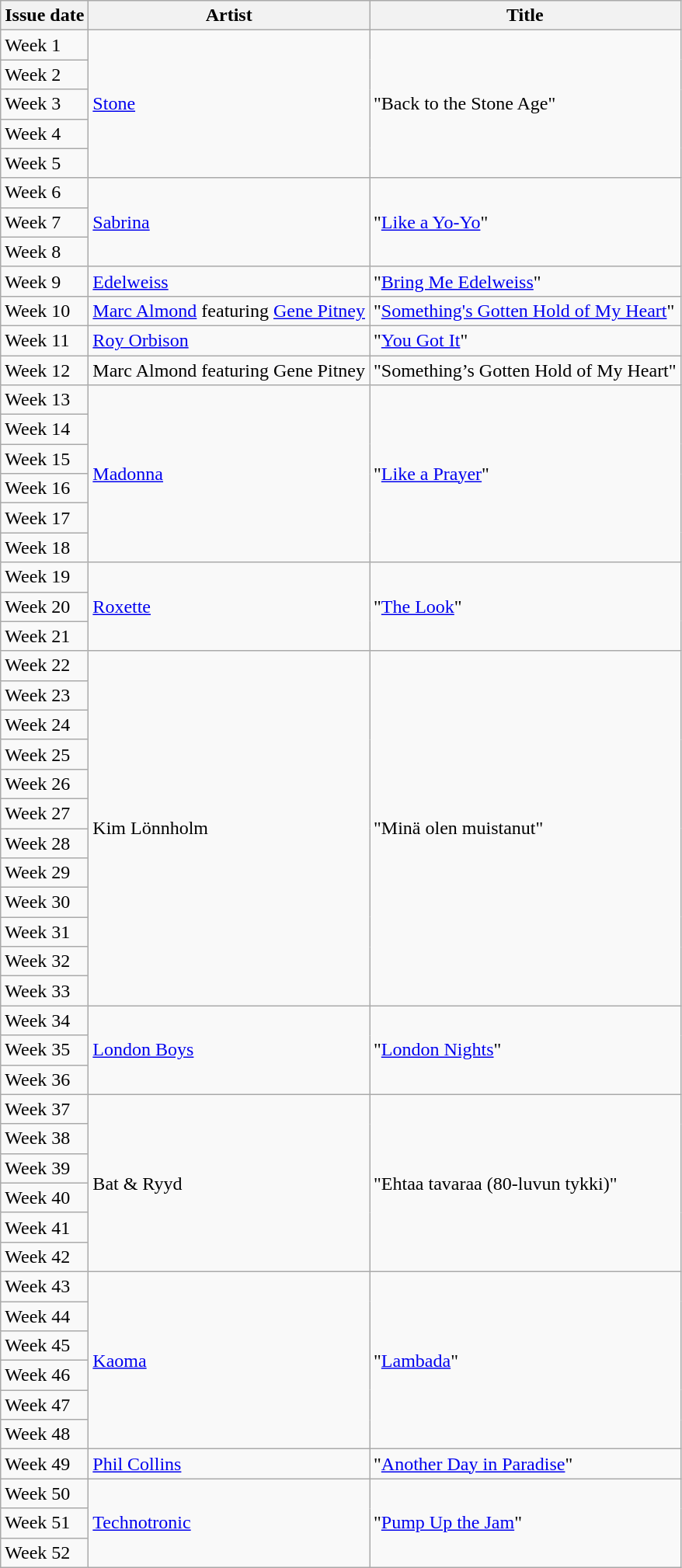<table class="wikitable" style="margin: 0 0 0 0;">
<tr>
<th>Issue date</th>
<th>Artist</th>
<th>Title</th>
</tr>
<tr>
<td>Week 1</td>
<td rowspan=5><a href='#'>Stone</a></td>
<td rowspan=5>"Back to the Stone Age"</td>
</tr>
<tr>
<td>Week 2</td>
</tr>
<tr>
<td>Week 3</td>
</tr>
<tr>
<td>Week 4</td>
</tr>
<tr>
<td>Week 5</td>
</tr>
<tr>
<td>Week 6</td>
<td rowspan=3><a href='#'>Sabrina</a></td>
<td rowspan=3>"<a href='#'>Like a Yo-Yo</a>"</td>
</tr>
<tr>
<td>Week 7</td>
</tr>
<tr>
<td>Week 8</td>
</tr>
<tr>
<td>Week 9</td>
<td><a href='#'>Edelweiss</a></td>
<td>"<a href='#'>Bring Me Edelweiss</a>"</td>
</tr>
<tr>
<td>Week 10</td>
<td><a href='#'>Marc Almond</a> featuring <a href='#'>Gene Pitney</a></td>
<td>"<a href='#'>Something's Gotten Hold of My Heart</a>"</td>
</tr>
<tr>
<td>Week 11</td>
<td><a href='#'>Roy Orbison</a></td>
<td>"<a href='#'>You Got It</a>"</td>
</tr>
<tr>
<td>Week 12</td>
<td>Marc Almond featuring Gene Pitney</td>
<td>"Something’s Gotten Hold of My Heart"</td>
</tr>
<tr>
<td>Week 13</td>
<td rowspan=6><a href='#'>Madonna</a></td>
<td rowspan=6>"<a href='#'>Like a Prayer</a>"</td>
</tr>
<tr>
<td>Week 14</td>
</tr>
<tr>
<td>Week 15</td>
</tr>
<tr>
<td>Week 16</td>
</tr>
<tr>
<td>Week 17</td>
</tr>
<tr>
<td>Week 18</td>
</tr>
<tr>
<td>Week 19</td>
<td rowspan=3><a href='#'>Roxette</a></td>
<td rowspan=3>"<a href='#'>The Look</a>"</td>
</tr>
<tr>
<td>Week 20</td>
</tr>
<tr>
<td>Week 21</td>
</tr>
<tr>
<td>Week 22</td>
<td rowspan=12>Kim Lönnholm</td>
<td rowspan=12>"Minä olen muistanut"</td>
</tr>
<tr>
<td>Week 23</td>
</tr>
<tr>
<td>Week 24</td>
</tr>
<tr>
<td>Week 25</td>
</tr>
<tr>
<td>Week 26</td>
</tr>
<tr>
<td>Week 27</td>
</tr>
<tr>
<td>Week 28</td>
</tr>
<tr>
<td>Week 29</td>
</tr>
<tr>
<td>Week 30</td>
</tr>
<tr>
<td>Week 31</td>
</tr>
<tr>
<td>Week 32</td>
</tr>
<tr>
<td>Week 33</td>
</tr>
<tr>
<td>Week 34</td>
<td rowspan=3><a href='#'>London Boys</a></td>
<td rowspan=3>"<a href='#'>London Nights</a>"</td>
</tr>
<tr>
<td>Week 35</td>
</tr>
<tr>
<td>Week 36</td>
</tr>
<tr>
<td>Week 37</td>
<td rowspan=6>Bat & Ryyd</td>
<td rowspan=6>"Ehtaa tavaraa (80-luvun tykki)"</td>
</tr>
<tr>
<td>Week 38</td>
</tr>
<tr>
<td>Week 39</td>
</tr>
<tr>
<td>Week 40</td>
</tr>
<tr>
<td>Week 41</td>
</tr>
<tr>
<td>Week 42</td>
</tr>
<tr>
<td>Week 43</td>
<td rowspan=6><a href='#'>Kaoma</a></td>
<td rowspan=6>"<a href='#'>Lambada</a>"</td>
</tr>
<tr>
<td>Week 44</td>
</tr>
<tr>
<td>Week 45</td>
</tr>
<tr>
<td>Week 46</td>
</tr>
<tr>
<td>Week 47</td>
</tr>
<tr>
<td>Week 48</td>
</tr>
<tr>
<td>Week 49</td>
<td><a href='#'>Phil Collins</a></td>
<td>"<a href='#'>Another Day in Paradise</a>"</td>
</tr>
<tr>
<td>Week 50</td>
<td rowspan=3><a href='#'>Technotronic</a></td>
<td rowspan=3>"<a href='#'>Pump Up the Jam</a>"</td>
</tr>
<tr>
<td>Week 51</td>
</tr>
<tr>
<td>Week 52</td>
</tr>
</table>
